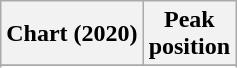<table class="wikitable sortable plainrowheaders" style="text-align:center">
<tr>
<th scope="col">Chart (2020)</th>
<th scope="col">Peak<br>position</th>
</tr>
<tr>
</tr>
<tr>
</tr>
<tr>
</tr>
</table>
